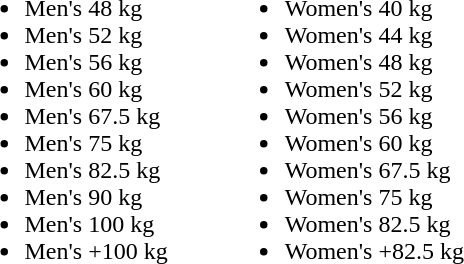<table>
<tr>
<td><br><ul><li>Men's 48 kg</li><li>Men's 52 kg</li><li>Men's 56 kg</li><li>Men's 60 kg</li><li>Men's 67.5 kg</li><li>Men's 75 kg</li><li>Men's 82.5 kg</li><li>Men's 90 kg</li><li>Men's 100 kg</li><li>Men's +100 kg</li></ul></td>
<td width=30></td>
<td valign=top><br><ul><li>Women's 40 kg</li><li>Women's 44 kg</li><li>Women's 48 kg</li><li>Women's 52 kg</li><li>Women's 56 kg</li><li>Women's 60 kg</li><li>Women's 67.5 kg</li><li>Women's 75 kg</li><li>Women's 82.5 kg</li><li>Women's +82.5 kg</li></ul></td>
</tr>
</table>
